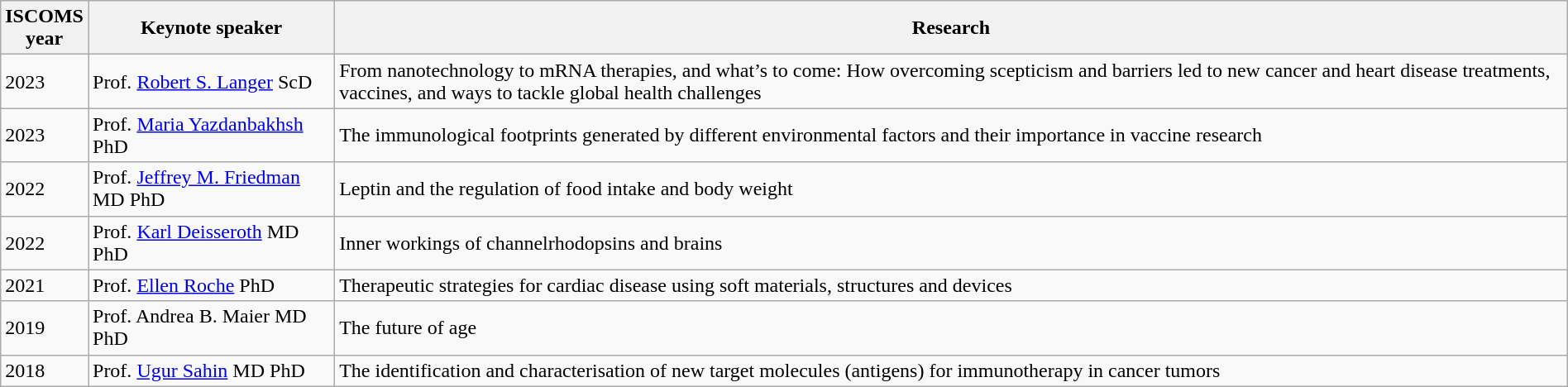<table class="wikitable" width="100%">
<tr>
<th style="width:1%;">ISCOMS year</th>
<th>Keynote speaker</th>
<th>Research</th>
</tr>
<tr>
<td>2023</td>
<td>Prof. <a href='#'>Robert S. Langer</a> ScD</td>
<td>From nanotechnology to mRNA therapies, and what’s to come: How overcoming scepticism and barriers led to new cancer and heart disease treatments, vaccines, and ways to tackle global health challenges</td>
</tr>
<tr>
<td>2023</td>
<td>Prof. <a href='#'>Maria Yazdanbakhsh</a> PhD</td>
<td>The immunological footprints generated by different environmental factors and their importance in vaccine research</td>
</tr>
<tr>
<td>2022</td>
<td>Prof. <a href='#'>Jeffrey M. Friedman</a> MD PhD</td>
<td>Leptin and the regulation of food intake and body weight</td>
</tr>
<tr>
<td>2022</td>
<td>Prof. <a href='#'>Karl Deisseroth</a> MD PhD</td>
<td>Inner workings of channelrhodopsins and brains</td>
</tr>
<tr>
<td>2021</td>
<td>Prof. <a href='#'>Ellen Roche</a> PhD</td>
<td>Therapeutic strategies for cardiac disease using soft materials, structures and devices</td>
</tr>
<tr>
<td>2019</td>
<td>Prof. Andrea B. Maier MD PhD</td>
<td>The future of age</td>
</tr>
<tr>
<td>2018</td>
<td>Prof. <a href='#'>Ugur Sahin</a> MD PhD</td>
<td>The identification and characterisation of new target molecules (antigens) for immunotherapy in cancer tumors</td>
</tr>
</table>
